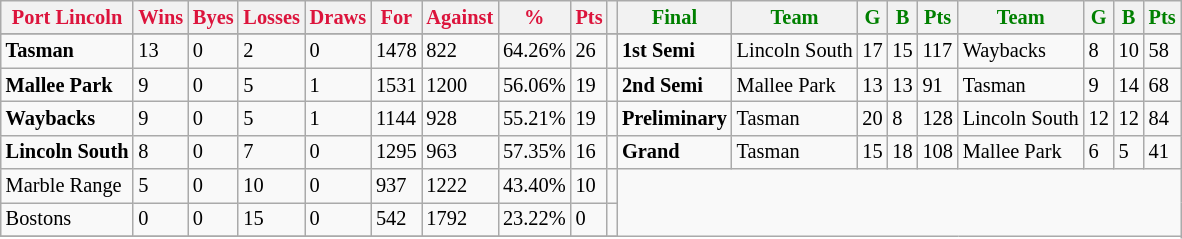<table style="font-size: 85%; text-align: left;" class="wikitable">
<tr>
<th style="color:crimson">Port Lincoln</th>
<th style="color:crimson">Wins</th>
<th style="color:crimson">Byes</th>
<th style="color:crimson">Losses</th>
<th style="color:crimson">Draws</th>
<th style="color:crimson">For</th>
<th style="color:crimson">Against</th>
<th style="color:crimson">%</th>
<th style="color:crimson">Pts</th>
<th></th>
<th style="color:green">Final</th>
<th style="color:green">Team</th>
<th style="color:green">G</th>
<th style="color:green">B</th>
<th style="color:green">Pts</th>
<th style="color:green">Team</th>
<th style="color:green">G</th>
<th style="color:green">B</th>
<th style="color:green">Pts</th>
</tr>
<tr>
</tr>
<tr>
</tr>
<tr>
<td><strong>	Tasman	</strong></td>
<td>13</td>
<td>0</td>
<td>2</td>
<td>0</td>
<td>1478</td>
<td>822</td>
<td>64.26%</td>
<td>26</td>
<td></td>
<td><strong>1st Semi</strong></td>
<td>Lincoln South</td>
<td>17</td>
<td>15</td>
<td>117</td>
<td>Waybacks</td>
<td>8</td>
<td>10</td>
<td>58</td>
</tr>
<tr>
<td><strong>	Mallee Park	</strong></td>
<td>9</td>
<td>0</td>
<td>5</td>
<td>1</td>
<td>1531</td>
<td>1200</td>
<td>56.06%</td>
<td>19</td>
<td></td>
<td><strong>2nd Semi</strong></td>
<td>Mallee Park</td>
<td>13</td>
<td>13</td>
<td>91</td>
<td>Tasman</td>
<td>9</td>
<td>14</td>
<td>68</td>
</tr>
<tr>
<td><strong>	Waybacks	</strong></td>
<td>9</td>
<td>0</td>
<td>5</td>
<td>1</td>
<td>1144</td>
<td>928</td>
<td>55.21%</td>
<td>19</td>
<td></td>
<td><strong>Preliminary</strong></td>
<td>Tasman</td>
<td>20</td>
<td>8</td>
<td>128</td>
<td>Lincoln South</td>
<td>12</td>
<td>12</td>
<td>84</td>
</tr>
<tr>
<td><strong>	Lincoln South	</strong></td>
<td>8</td>
<td>0</td>
<td>7</td>
<td>0</td>
<td>1295</td>
<td>963</td>
<td>57.35%</td>
<td>16</td>
<td></td>
<td><strong>Grand</strong></td>
<td>Tasman</td>
<td>15</td>
<td>18</td>
<td>108</td>
<td>Mallee Park</td>
<td>6</td>
<td>5</td>
<td>41</td>
</tr>
<tr>
<td>Marble Range</td>
<td>5</td>
<td>0</td>
<td>10</td>
<td>0</td>
<td>937</td>
<td>1222</td>
<td>43.40%</td>
<td>10</td>
<td></td>
</tr>
<tr>
<td>Bostons</td>
<td>0</td>
<td>0</td>
<td>15</td>
<td>0</td>
<td>542</td>
<td>1792</td>
<td>23.22%</td>
<td>0</td>
<td></td>
</tr>
<tr>
</tr>
</table>
